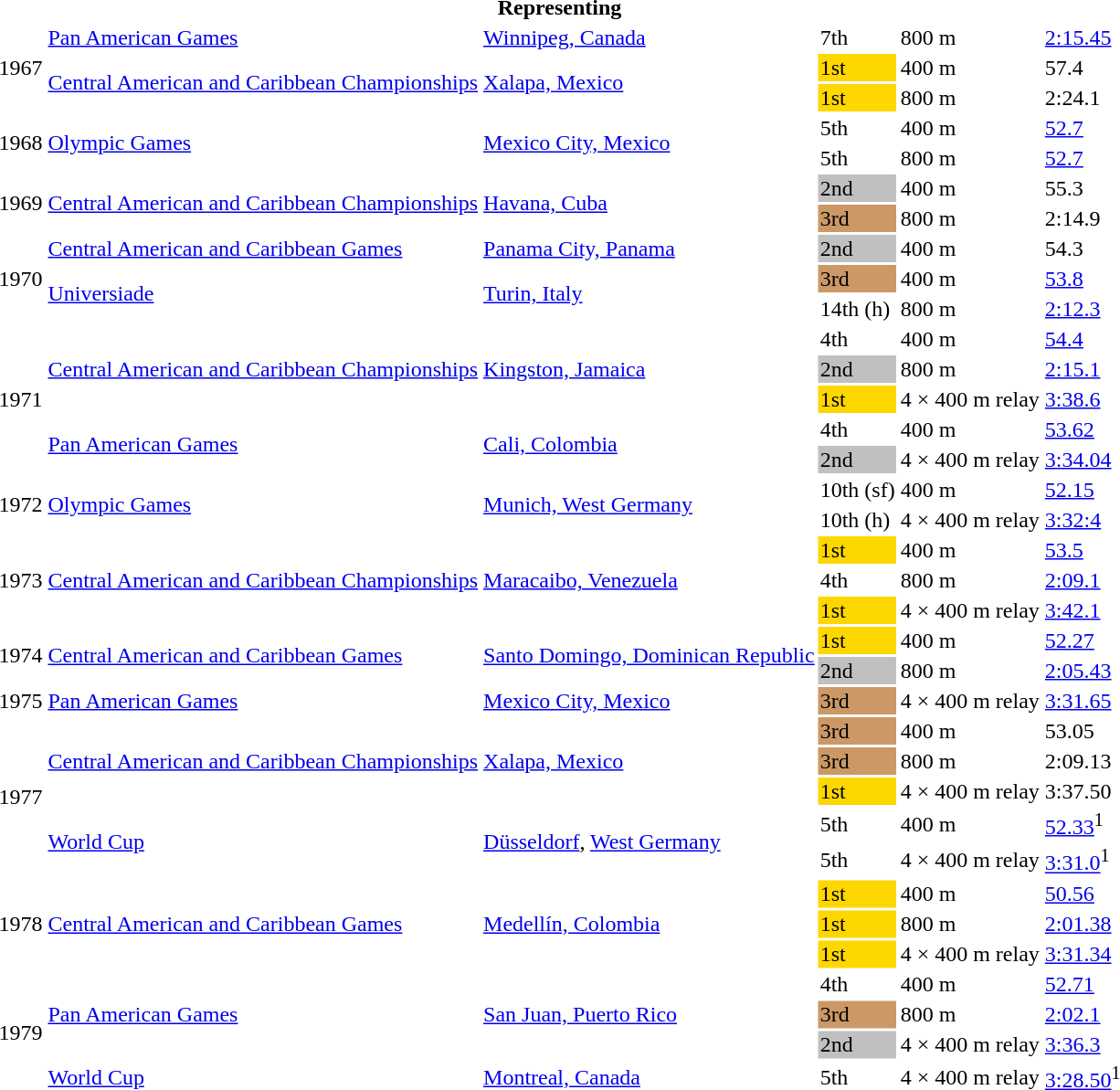<table>
<tr>
<th colspan="6">Representing </th>
</tr>
<tr>
<td rowspan=3>1967</td>
<td><a href='#'>Pan American Games</a></td>
<td><a href='#'>Winnipeg, Canada</a></td>
<td>7th</td>
<td>800 m</td>
<td><a href='#'>2:15.45</a></td>
</tr>
<tr>
<td rowspan=2><a href='#'>Central American and Caribbean Championships</a></td>
<td rowspan=2><a href='#'>Xalapa, Mexico</a></td>
<td bgcolor=gold>1st</td>
<td>400 m</td>
<td>57.4</td>
</tr>
<tr>
<td bgcolor=gold>1st</td>
<td>800 m</td>
<td>2:24.1</td>
</tr>
<tr>
<td rowspan=2>1968</td>
<td rowspan=2><a href='#'>Olympic Games</a></td>
<td rowspan=2><a href='#'>Mexico City, Mexico</a></td>
<td>5th</td>
<td>400 m</td>
<td><a href='#'>52.7</a></td>
</tr>
<tr>
<td>5th</td>
<td>800 m</td>
<td><a href='#'>52.7</a></td>
</tr>
<tr>
<td rowspan=2>1969</td>
<td rowspan=2><a href='#'>Central American and Caribbean Championships</a></td>
<td rowspan=2><a href='#'>Havana, Cuba</a></td>
<td bgcolor=silver>2nd</td>
<td>400 m</td>
<td>55.3</td>
</tr>
<tr>
<td bgcolor=cc9966>3rd</td>
<td>800 m</td>
<td>2:14.9</td>
</tr>
<tr>
<td rowspan=3>1970</td>
<td><a href='#'>Central American and Caribbean Games</a></td>
<td><a href='#'>Panama City, Panama</a></td>
<td bgcolor=silver>2nd</td>
<td>400 m</td>
<td>54.3</td>
</tr>
<tr>
<td rowspan=2><a href='#'>Universiade</a></td>
<td rowspan=2><a href='#'>Turin, Italy</a></td>
<td bgcolor=cc9966>3rd</td>
<td>400 m</td>
<td><a href='#'>53.8</a></td>
</tr>
<tr>
<td>14th (h)</td>
<td>800 m</td>
<td><a href='#'>2:12.3</a></td>
</tr>
<tr>
<td rowspan=5>1971</td>
<td rowspan=3><a href='#'>Central American and Caribbean Championships</a></td>
<td rowspan=3><a href='#'>Kingston, Jamaica</a></td>
<td>4th</td>
<td>400 m</td>
<td><a href='#'>54.4</a></td>
</tr>
<tr>
<td bgcolor=silver>2nd</td>
<td>800 m</td>
<td><a href='#'>2:15.1</a></td>
</tr>
<tr>
<td bgcolor=gold>1st</td>
<td>4 × 400 m relay</td>
<td><a href='#'>3:38.6</a></td>
</tr>
<tr>
<td rowspan=2><a href='#'>Pan American Games</a></td>
<td rowspan=2><a href='#'>Cali, Colombia</a></td>
<td>4th</td>
<td>400 m</td>
<td><a href='#'>53.62</a></td>
</tr>
<tr>
<td bgcolor=silver>2nd</td>
<td>4 × 400 m relay</td>
<td><a href='#'>3:34.04</a></td>
</tr>
<tr>
<td rowspan=2>1972</td>
<td rowspan=2><a href='#'>Olympic Games</a></td>
<td rowspan=2><a href='#'>Munich, West Germany</a></td>
<td>10th (sf)</td>
<td>400 m</td>
<td><a href='#'>52.15</a></td>
</tr>
<tr>
<td>10th (h)</td>
<td>4 × 400 m relay</td>
<td><a href='#'>3:32:4</a></td>
</tr>
<tr>
<td rowspan=3>1973</td>
<td rowspan=3><a href='#'>Central American and Caribbean Championships</a></td>
<td rowspan=3><a href='#'>Maracaibo, Venezuela</a></td>
<td bgcolor=gold>1st</td>
<td>400 m</td>
<td><a href='#'>53.5</a></td>
</tr>
<tr>
<td>4th</td>
<td>800 m</td>
<td><a href='#'>2:09.1</a></td>
</tr>
<tr>
<td bgcolor=gold>1st</td>
<td>4 × 400 m relay</td>
<td><a href='#'>3:42.1</a></td>
</tr>
<tr>
<td rowspan=2>1974</td>
<td rowspan=2><a href='#'>Central American and Caribbean Games</a></td>
<td rowspan=2><a href='#'>Santo Domingo, Dominican Republic</a></td>
<td bgcolor=gold>1st</td>
<td>400 m</td>
<td><a href='#'>52.27</a></td>
</tr>
<tr>
<td bgcolor=silver>2nd</td>
<td>800 m</td>
<td><a href='#'>2:05.43</a></td>
</tr>
<tr>
<td>1975</td>
<td><a href='#'>Pan American Games</a></td>
<td><a href='#'>Mexico City, Mexico</a></td>
<td bgcolor=cc9966>3rd</td>
<td>4 × 400 m relay</td>
<td><a href='#'>3:31.65</a></td>
</tr>
<tr>
<td rowspan=5>1977</td>
<td rowspan=3><a href='#'>Central American and Caribbean Championships</a></td>
<td rowspan=3><a href='#'>Xalapa, Mexico</a></td>
<td bgcolor=cc9966>3rd</td>
<td>400 m</td>
<td>53.05</td>
</tr>
<tr>
<td bgcolor=cc9966>3rd</td>
<td>800 m</td>
<td>2:09.13</td>
</tr>
<tr>
<td bgcolor=gold>1st</td>
<td>4 × 400 m relay</td>
<td>3:37.50</td>
</tr>
<tr>
<td rowspan=2><a href='#'>World Cup</a></td>
<td rowspan=2><a href='#'>Düsseldorf</a>, <a href='#'>West Germany</a></td>
<td>5th</td>
<td>400 m</td>
<td><a href='#'>52.33</a><sup>1</sup></td>
</tr>
<tr>
<td>5th</td>
<td>4 × 400 m relay</td>
<td><a href='#'>3:31.0</a><sup>1</sup></td>
</tr>
<tr>
<td rowspan=3>1978</td>
<td rowspan=3><a href='#'>Central American and Caribbean Games</a></td>
<td rowspan=3><a href='#'>Medellín, Colombia</a></td>
<td bgcolor=gold>1st</td>
<td>400 m</td>
<td><a href='#'>50.56</a></td>
</tr>
<tr>
<td bgcolor=gold>1st</td>
<td>800 m</td>
<td><a href='#'>2:01.38</a></td>
</tr>
<tr>
<td bgcolor=gold>1st</td>
<td>4 × 400 m relay</td>
<td><a href='#'>3:31.34</a></td>
</tr>
<tr>
<td rowspan=4>1979</td>
<td rowspan=3><a href='#'>Pan American Games</a></td>
<td rowspan=3><a href='#'>San Juan, Puerto Rico</a></td>
<td>4th</td>
<td>400 m</td>
<td><a href='#'>52.71</a></td>
</tr>
<tr>
<td bgcolor=cc9966>3rd</td>
<td>800 m</td>
<td><a href='#'>2:02.1</a></td>
</tr>
<tr>
<td bgcolor=silver>2nd</td>
<td>4 × 400 m relay</td>
<td><a href='#'>3:36.3</a></td>
</tr>
<tr>
<td><a href='#'>World Cup</a></td>
<td><a href='#'>Montreal, Canada</a></td>
<td>5th</td>
<td>4 × 400 m relay</td>
<td><a href='#'>3:28.50</a><sup>1</sup></td>
</tr>
</table>
